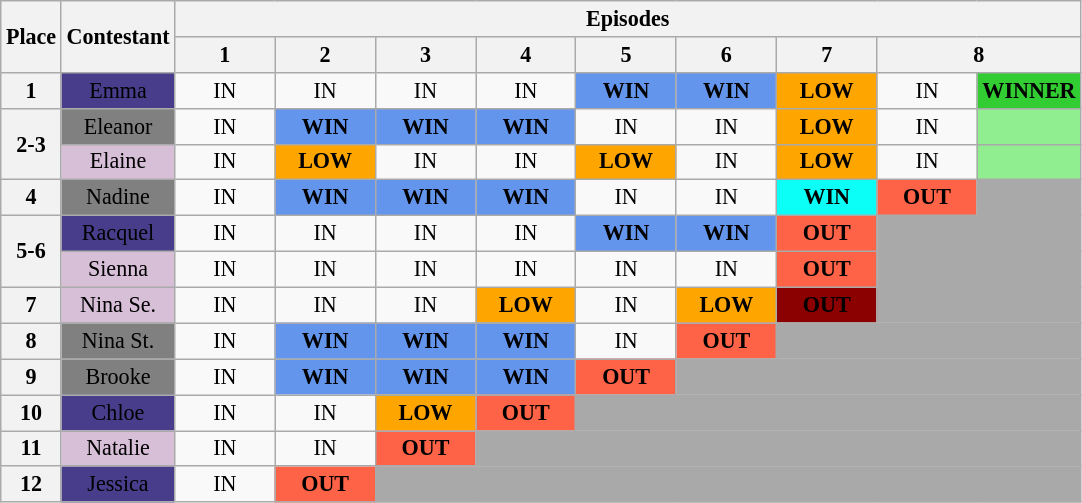<table class="wikitable" style="text-align:center; font-size:92%">
<tr>
<th rowspan=2>Place</th>
<th rowspan=2>Contestant</th>
<th colspan=10>Episodes</th>
</tr>
<tr>
<th style="width:60px;">1</th>
<th style="width:60px;">2</th>
<th style="width:60px;">3</th>
<th style="width:60px;">4</th>
<th style="width:60px;">5</th>
<th style="width:60px;">6</th>
<th style="width:60px;">7</th>
<th colspan="2">8</th>
</tr>
<tr>
<th>1</th>
<td style="background:#483d8b;"><span>Emma</span></td>
<td>IN</td>
<td>IN</td>
<td>IN</td>
<td>IN</td>
<td style="background:cornflowerblue;"><strong>WIN</strong></td>
<td style="background:cornflowerblue;"><strong>WIN</strong></td>
<td style="background:orange;"><strong>LOW</strong></td>
<td>IN</td>
<td style="background:limegreen;"><strong>WINNER</strong></td>
</tr>
<tr>
<th rowspan=2>2-3</th>
<td style="background:gray;"><span>Eleanor</span></td>
<td>IN</td>
<td style="background:cornflowerblue;"><strong>WIN</strong></td>
<td style="background:cornflowerblue;"><strong>WIN</strong></td>
<td style="background:cornflowerblue;"><strong>WIN</strong></td>
<td>IN</td>
<td>IN</td>
<td style="background:orange;"><strong>LOW</strong></td>
<td>IN</td>
<td width="60" style="background:lightgreen;"></td>
</tr>
<tr>
<td style="background:thistle;">Elaine</td>
<td>IN</td>
<td style="background:orange;"><strong>LOW</strong></td>
<td>IN</td>
<td>IN</td>
<td style="background:orange;"><strong>LOW</strong></td>
<td>IN</td>
<td style="background:orange;"><strong>LOW</strong></td>
<td>IN</td>
<td width="60" style="background:lightgreen;"></td>
</tr>
<tr>
<th>4</th>
<td style="background:gray;"><span>Nadine</span></td>
<td>IN</td>
<td style="background:cornflowerblue;"><strong>WIN</strong></td>
<td style="background:cornflowerblue;"><strong>WIN</strong></td>
<td style="background:cornflowerblue;"><strong>WIN</strong></td>
<td>IN</td>
<td>IN</td>
<td style="background:#0cfff7;"><strong>WIN</strong></td>
<td width="60" style="background:tomato;"><strong>OUT</strong></td>
<td style="background:darkgrey;" colspan="16"></td>
</tr>
<tr>
<th rowspan=2>5-6</th>
<td style="background:#483d8b;"><span>Racquel</span></td>
<td>IN</td>
<td>IN</td>
<td>IN</td>
<td>IN</td>
<td style="background:cornflowerblue;"><strong>WIN</strong></td>
<td style="background:cornflowerblue;"><strong>WIN</strong></td>
<td width="60" style="background:tomato;"><strong>OUT</strong></td>
<td style="background:darkgrey;" colspan="16"></td>
</tr>
<tr>
<td style="background:thistle;">Sienna</td>
<td>IN</td>
<td>IN</td>
<td>IN</td>
<td>IN</td>
<td>IN</td>
<td>IN</td>
<td width="60" style="background:tomato;"><strong>OUT</strong></td>
<td style="background:darkgrey;" colspan="16"></td>
</tr>
<tr>
<th>7</th>
<td style="background:thistle;">Nina Se.</td>
<td>IN</td>
<td>IN</td>
<td>IN</td>
<td style="background:orange;"><strong>LOW</strong></td>
<td>IN</td>
<td style="background:orange;"><strong>LOW</strong></td>
<td width="60" bgcolor="darkred"><span><strong>OUT</strong></span></td>
<td style="background:darkgrey;" colspan="16"></td>
</tr>
<tr>
<th>8</th>
<td style="background:gray;"><span>Nina St.</span></td>
<td>IN</td>
<td style="background:cornflowerblue;"><strong>WIN</strong></td>
<td style="background:cornflowerblue;"><strong>WIN</strong></td>
<td style="background:cornflowerblue;"><strong>WIN</strong></td>
<td>IN</td>
<td style="background:tomato;"><strong>OUT</strong></td>
<td style="background:darkgrey;" colspan="16"></td>
</tr>
<tr>
<th>9</th>
<td style="background:gray;"><span>Brooke</span></td>
<td>IN</td>
<td style="background:cornflowerblue;"><strong>WIN</strong></td>
<td style="background:cornflowerblue;"><strong>WIN</strong></td>
<td style="background:cornflowerblue;"><strong>WIN</strong></td>
<td style="background:tomato;"><strong>OUT</strong></td>
<td style="background:darkgrey;" colspan="16"></td>
</tr>
<tr>
<th>10</th>
<td style="background:#483d8b;"><span>Chloe</span></td>
<td>IN</td>
<td>IN</td>
<td style="background:orange;"><strong>LOW</strong></td>
<td style="background:tomato;"><strong>OUT</strong></td>
<td style="background:darkgrey;" colspan="16"></td>
</tr>
<tr>
<th>11</th>
<td style="background:thistle;">Natalie</td>
<td>IN</td>
<td>IN</td>
<td style="background:tomato;"><strong>OUT</strong></td>
<td style="background:darkgrey;" colspan="16"></td>
</tr>
<tr>
<th>12</th>
<td style="background:#483d8b;"><span>Jessica</span></td>
<td>IN</td>
<td style="background:tomato;"><strong>OUT</strong></td>
<td style="background:darkgrey;" colspan="16"></td>
</tr>
</table>
